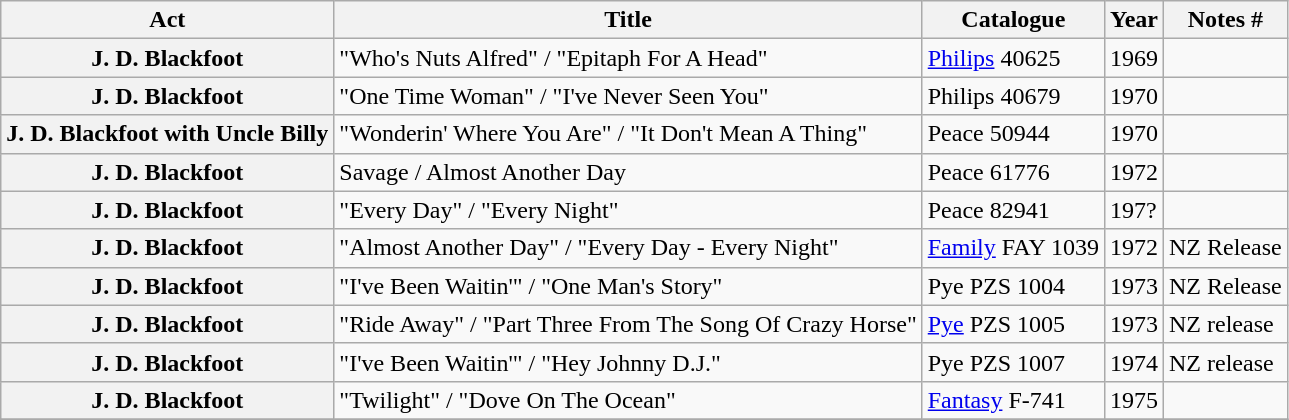<table class="wikitable plainrowheaders sortable">
<tr>
<th scope="col">Act</th>
<th scope="col">Title</th>
<th scope="col">Catalogue</th>
<th scope="col">Year</th>
<th scope="col" class="unsortable">Notes #</th>
</tr>
<tr>
<th scope="row">J. D. Blackfoot</th>
<td>"Who's Nuts Alfred" / "Epitaph For A Head"</td>
<td><a href='#'>Philips</a> 40625</td>
<td>1969</td>
<td></td>
</tr>
<tr>
<th scope="row">J. D. Blackfoot</th>
<td>"One Time Woman" / "I've Never Seen You"</td>
<td>Philips 40679</td>
<td>1970</td>
<td></td>
</tr>
<tr>
<th scope="row">J. D. Blackfoot with  Uncle Billy</th>
<td>"Wonderin' Where You Are" / "It Don't Mean A Thing"</td>
<td>Peace 50944</td>
<td>1970</td>
<td></td>
</tr>
<tr>
<th scope="row">J. D. Blackfoot</th>
<td>Savage / Almost Another Day</td>
<td>Peace 61776</td>
<td>1972</td>
<td></td>
</tr>
<tr>
<th scope="row">J. D. Blackfoot</th>
<td>"Every Day" / "Every Night"</td>
<td>Peace 82941</td>
<td>197?</td>
<td></td>
</tr>
<tr>
<th scope="row">J. D. Blackfoot</th>
<td>"Almost Another Day" / "Every Day - Every Night"</td>
<td><a href='#'>Family</a> FAY 1039</td>
<td>1972</td>
<td>NZ Release</td>
</tr>
<tr>
<th scope="row">J. D. Blackfoot</th>
<td>"I've Been Waitin'" / "One Man's Story"</td>
<td>Pye PZS 1004</td>
<td>1973</td>
<td>NZ Release</td>
</tr>
<tr>
<th scope="row">J. D. Blackfoot</th>
<td>"Ride Away" / "Part Three From The Song Of Crazy Horse"</td>
<td><a href='#'>Pye</a> PZS 1005</td>
<td>1973</td>
<td>NZ release</td>
</tr>
<tr>
<th scope="row">J. D. Blackfoot</th>
<td>"I've Been Waitin'" / "Hey Johnny D.J."</td>
<td>Pye PZS 1007</td>
<td>1974</td>
<td>NZ release</td>
</tr>
<tr>
<th scope="row">J. D. Blackfoot</th>
<td>"Twilight" / "Dove On The Ocean"</td>
<td><a href='#'>Fantasy</a> F-741</td>
<td>1975</td>
<td></td>
</tr>
<tr>
</tr>
</table>
